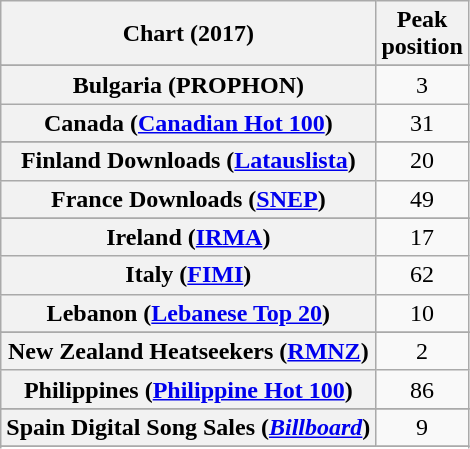<table class="wikitable sortable plainrowheaders" style="text-align:center">
<tr>
<th scope="col">Chart (2017)</th>
<th scope="col">Peak<br> position</th>
</tr>
<tr>
</tr>
<tr>
</tr>
<tr>
</tr>
<tr>
</tr>
<tr>
<th scope="row">Bulgaria (PROPHON)</th>
<td>3</td>
</tr>
<tr>
<th scope="row">Canada (<a href='#'>Canadian Hot 100</a>)</th>
<td>31</td>
</tr>
<tr>
</tr>
<tr>
</tr>
<tr>
<th scope="row">Finland Downloads (<a href='#'>Latauslista</a>)</th>
<td>20</td>
</tr>
<tr>
<th scope="row">France Downloads (<a href='#'>SNEP</a>)</th>
<td>49</td>
</tr>
<tr>
</tr>
<tr>
</tr>
<tr>
</tr>
<tr>
<th scope="row">Ireland (<a href='#'>IRMA</a>)</th>
<td>17</td>
</tr>
<tr>
<th scope="row">Italy (<a href='#'>FIMI</a>)</th>
<td>62</td>
</tr>
<tr>
<th scope="row">Lebanon (<a href='#'>Lebanese Top 20</a>)</th>
<td>10</td>
</tr>
<tr>
</tr>
<tr>
<th scope="row">New Zealand Heatseekers (<a href='#'>RMNZ</a>)</th>
<td>2</td>
</tr>
<tr>
<th scope="row">Philippines (<a href='#'>Philippine Hot 100</a>)</th>
<td>86</td>
</tr>
<tr>
</tr>
<tr>
</tr>
<tr>
</tr>
<tr>
</tr>
<tr>
</tr>
<tr>
<th scope="row">Spain Digital Song Sales (<em><a href='#'>Billboard</a></em>)</th>
<td>9</td>
</tr>
<tr>
</tr>
<tr>
</tr>
<tr>
</tr>
<tr>
</tr>
<tr>
</tr>
<tr>
</tr>
<tr>
</tr>
</table>
